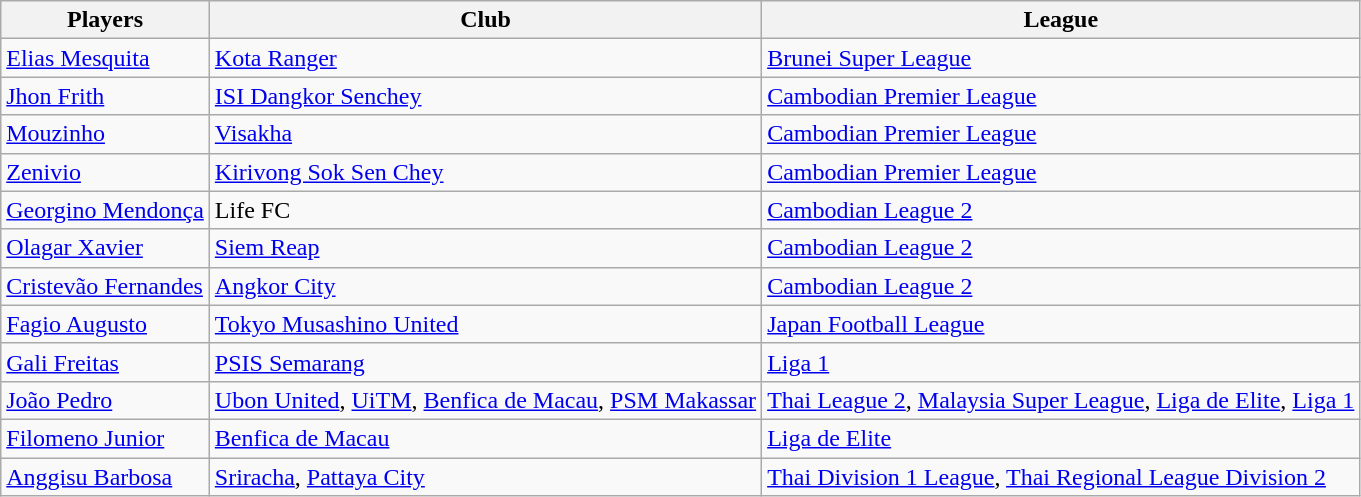<table class="wikitable mw-collapsible">
<tr>
<th>Players</th>
<th>Club</th>
<th>League</th>
</tr>
<tr>
<td><a href='#'>Elias Mesquita</a></td>
<td><a href='#'>Kota Ranger</a></td>
<td><a href='#'>Brunei Super League</a></td>
</tr>
<tr>
<td><a href='#'>Jhon Frith</a></td>
<td><a href='#'>ISI Dangkor Senchey</a></td>
<td><a href='#'>Cambodian Premier League</a></td>
</tr>
<tr>
<td><a href='#'>Mouzinho</a></td>
<td><a href='#'>Visakha</a></td>
<td><a href='#'>Cambodian Premier League</a></td>
</tr>
<tr>
<td><a href='#'>Zenivio</a></td>
<td><a href='#'>Kirivong Sok Sen Chey</a></td>
<td><a href='#'>Cambodian Premier League</a></td>
</tr>
<tr>
<td><a href='#'>Georgino Mendonça</a></td>
<td>Life FC</td>
<td><a href='#'>Cambodian League 2</a></td>
</tr>
<tr>
<td><a href='#'>Olagar Xavier</a></td>
<td><a href='#'>Siem Reap</a></td>
<td><a href='#'>Cambodian League 2</a></td>
</tr>
<tr>
<td><a href='#'>Cristevão Fernandes</a></td>
<td><a href='#'>Angkor City</a></td>
<td><a href='#'>Cambodian League 2</a></td>
</tr>
<tr>
<td><a href='#'>Fagio Augusto</a></td>
<td><a href='#'>Tokyo Musashino United</a></td>
<td><a href='#'>Japan Football League</a></td>
</tr>
<tr>
<td><a href='#'>Gali Freitas</a></td>
<td><a href='#'>PSIS Semarang</a></td>
<td><a href='#'>Liga 1</a></td>
</tr>
<tr>
<td><a href='#'>João Pedro</a></td>
<td><a href='#'>Ubon United</a>, <a href='#'>UiTM</a>, <a href='#'>Benfica de Macau</a>, <a href='#'>PSM Makassar</a></td>
<td><a href='#'>Thai League 2</a>, <a href='#'>Malaysia Super League</a>, <a href='#'>Liga de Elite</a>, <a href='#'>Liga 1</a></td>
</tr>
<tr>
<td><a href='#'>Filomeno Junior</a></td>
<td><a href='#'>Benfica de Macau</a></td>
<td><a href='#'>Liga de Elite</a></td>
</tr>
<tr>
<td><a href='#'>Anggisu Barbosa</a></td>
<td><a href='#'>Sriracha</a>, <a href='#'>Pattaya City</a></td>
<td><a href='#'>Thai Division 1 League</a>, <a href='#'>Thai Regional League Division 2</a></td>
</tr>
</table>
